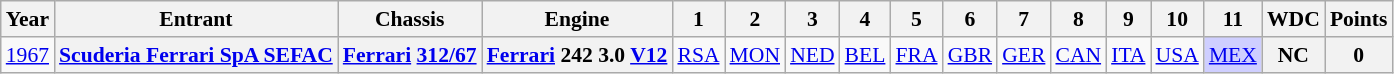<table class="wikitable" style="text-align:center; font-size:90%">
<tr>
<th>Year</th>
<th>Entrant</th>
<th>Chassis</th>
<th>Engine</th>
<th>1</th>
<th>2</th>
<th>3</th>
<th>4</th>
<th>5</th>
<th>6</th>
<th>7</th>
<th>8</th>
<th>9</th>
<th>10</th>
<th>11</th>
<th>WDC</th>
<th>Points</th>
</tr>
<tr>
<td><a href='#'>1967</a></td>
<th><a href='#'>Scuderia Ferrari SpA SEFAC</a></th>
<th><a href='#'>Ferrari</a> <a href='#'>312/67</a></th>
<th><a href='#'>Ferrari</a> 242 3.0 <a href='#'>V12</a></th>
<td><a href='#'>RSA</a></td>
<td><a href='#'>MON</a></td>
<td><a href='#'>NED</a></td>
<td><a href='#'>BEL</a></td>
<td><a href='#'>FRA</a></td>
<td><a href='#'>GBR</a></td>
<td><a href='#'>GER</a></td>
<td><a href='#'>CAN</a></td>
<td><a href='#'>ITA</a></td>
<td><a href='#'>USA</a></td>
<td style="background:#CFCFFF;"><a href='#'>MEX</a><br></td>
<th>NC</th>
<th>0</th>
</tr>
</table>
